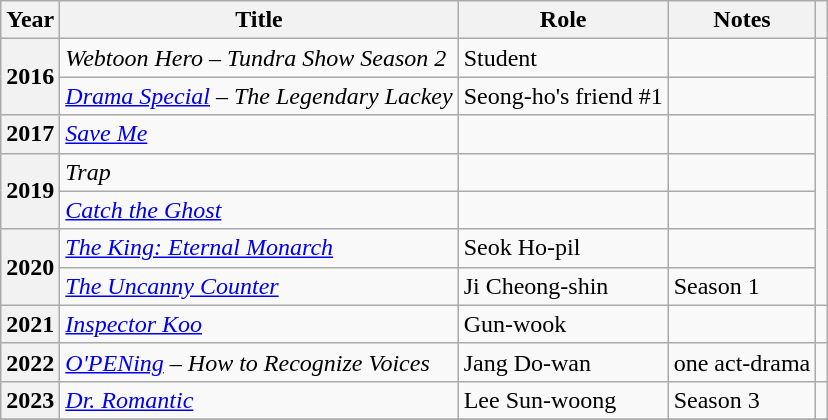<table class="wikitable plainrowheaders sortable">
<tr>
<th scope="col">Year</th>
<th scope="col">Title</th>
<th scope="col">Role</th>
<th scope="col">Notes</th>
<th scope="col" class="unsortable"></th>
</tr>
<tr>
<th rowspan="2" scope="row">2016</th>
<td><em>Webtoon Hero – Tundra Show Season 2</em></td>
<td>Student</td>
<td></td>
<td rowspan="7" style="text-align:center"></td>
</tr>
<tr>
<td><em><a href='#'>Drama Special</a> – The Legendary Lackey</em></td>
<td>Seong-ho's friend #1</td>
<td></td>
</tr>
<tr>
<th scope="row">2017</th>
<td><em><a href='#'>Save Me</a></em></td>
<td></td>
<td></td>
</tr>
<tr>
<th rowspan="2" scope="row">2019</th>
<td><em>Trap</em></td>
<td></td>
<td></td>
</tr>
<tr>
<td><em><a href='#'>Catch the Ghost</a></em></td>
<td></td>
<td></td>
</tr>
<tr>
<th rowspan="2" scope="row">2020</th>
<td><em><a href='#'>The King: Eternal Monarch</a></em></td>
<td>Seok Ho-pil</td>
<td></td>
</tr>
<tr>
<td><em><a href='#'>The Uncanny Counter</a></em></td>
<td>Ji Cheong-shin</td>
<td>Season 1</td>
</tr>
<tr>
<th scope="row">2021</th>
<td><em><a href='#'>Inspector Koo</a></em></td>
<td>Gun-wook</td>
<td></td>
<td></td>
</tr>
<tr>
<th scope="row">2022</th>
<td><em><a href='#'>O'PENing</a> – How to Recognize Voices</em></td>
<td>Jang Do-wan</td>
<td>one act-drama</td>
<td></td>
</tr>
<tr>
<th scope="row">2023</th>
<td><em><a href='#'>Dr. Romantic</a></em></td>
<td>Lee Sun-woong</td>
<td>Season 3</td>
<td></td>
</tr>
<tr>
</tr>
</table>
